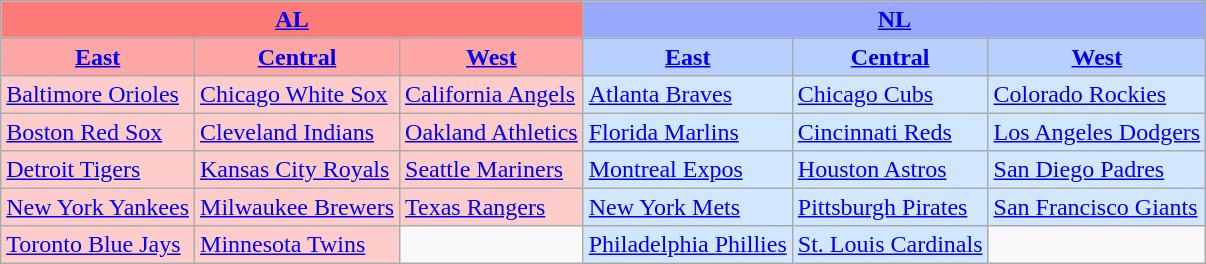<table class="wikitable" style="font-size:100%;line-height:1.1;">
<tr>
<th colspan="3" style="background-color: #FF7B77;"><a href='#'>AL</a></th>
<th colspan="3" style="background-color: #99A8FF;"><a href='#'>NL</a></th>
</tr>
<tr>
<th style="background-color: #FFA7A7;"><a href='#'>East</a></th>
<th style="background-color: #FFA7A7;"><a href='#'>Central</a></th>
<th style="background-color: #FFA7A7;"><a href='#'>West</a></th>
<th style="background-color: #B7D0FF;"><a href='#'>East</a></th>
<th style="background-color: #B7D0FF;"><a href='#'>Central</a></th>
<th style="background-color: #B7D0FF;"><a href='#'>West</a></th>
</tr>
<tr>
<td style="background-color: #FFCCCC;"><a href='#'>Baltimore Orioles</a></td>
<td style="background-color: #FFCCCC;"><a href='#'>Chicago White Sox</a></td>
<td style="background-color: #FFCCCC;"><a href='#'>California Angels</a></td>
<td style="background-color: #D0E7FF;"><a href='#'>Atlanta Braves</a></td>
<td style="background-color: #D0E7FF;"><a href='#'>Chicago Cubs</a></td>
<td style="background-color: #D0E7FF;"><a href='#'>Colorado Rockies</a></td>
</tr>
<tr>
<td style="background-color: #FFCCCC;"><a href='#'>Boston Red Sox</a></td>
<td style="background-color: #FFCCCC;"><a href='#'>Cleveland Indians</a></td>
<td style="background-color: #FFCCCC;"><a href='#'>Oakland Athletics</a></td>
<td style="background-color: #D0E7FF;"><a href='#'>Florida Marlins</a></td>
<td style="background-color: #D0E7FF;"><a href='#'>Cincinnati Reds</a></td>
<td style="background-color: #D0E7FF;"><a href='#'>Los Angeles Dodgers</a></td>
</tr>
<tr>
<td style="background-color: #FFCCCC;"><a href='#'>Detroit Tigers</a></td>
<td style="background-color: #FFCCCC;"><a href='#'>Kansas City Royals</a></td>
<td style="background-color: #FFCCCC;"><a href='#'>Seattle Mariners</a></td>
<td style="background-color: #D0E7FF;"><a href='#'>Montreal Expos</a></td>
<td style="background-color: #D0E7FF;"><a href='#'>Houston Astros</a></td>
<td style="background-color: #D0E7FF;"><a href='#'>San Diego Padres</a></td>
</tr>
<tr>
<td style="background-color: #FFCCCC;"><a href='#'>New York Yankees</a></td>
<td style="background-color: #FFCCCC;"><a href='#'>Milwaukee Brewers</a></td>
<td style="background-color: #FFCCCC;"><a href='#'>Texas Rangers</a></td>
<td style="background-color: #D0E7FF;"><a href='#'>New York Mets</a></td>
<td style="background-color: #D0E7FF;"><a href='#'>Pittsburgh Pirates</a></td>
<td style="background-color: #D0E7FF;"><a href='#'>San Francisco Giants</a></td>
</tr>
<tr>
<td style="background-color: #FFCCCC;"><a href='#'>Toronto Blue Jays</a></td>
<td style="background-color: #FFCCCC;"><a href='#'>Minnesota Twins</a></td>
<td> </td>
<td style="background-color: #D0E7FF;"><a href='#'>Philadelphia Phillies</a></td>
<td style="background-color: #D0E7FF;"><a href='#'>St. Louis Cardinals</a></td>
<td> </td>
</tr>
</table>
